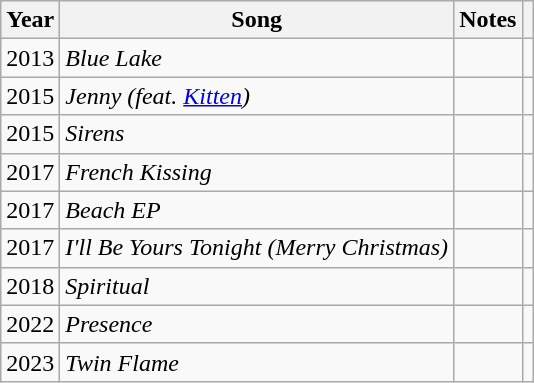<table class="wikitable">
<tr>
<th>Year</th>
<th>Song</th>
<th>Notes</th>
<th></th>
</tr>
<tr>
<td>2013</td>
<td><em>Blue Lake</em></td>
<td></td>
<td></td>
</tr>
<tr>
<td>2015</td>
<td><em>Jenny (feat. <a href='#'>Kitten</a>)</em></td>
<td></td>
<td></td>
</tr>
<tr>
<td>2015</td>
<td><em>Sirens</em></td>
<td></td>
<td></td>
</tr>
<tr>
<td>2017</td>
<td><em>French Kissing</em></td>
<td></td>
<td></td>
</tr>
<tr>
<td>2017</td>
<td><em>Beach EP</em></td>
<td></td>
<td></td>
</tr>
<tr>
<td>2017</td>
<td><em>I'll Be Yours Tonight (Merry Christmas)</em></td>
<td></td>
<td></td>
</tr>
<tr>
<td>2018</td>
<td><em>Spiritual</em></td>
<td></td>
<td></td>
</tr>
<tr>
<td>2022</td>
<td><em>Presence</em></td>
<td></td>
<td></td>
</tr>
<tr>
<td>2023</td>
<td><em>Twin Flame</em></td>
<td></td>
<td></td>
</tr>
</table>
